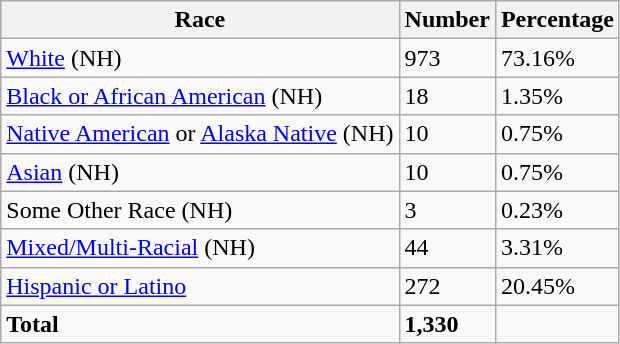<table class="wikitable">
<tr>
<th>Race</th>
<th>Number</th>
<th>Percentage</th>
</tr>
<tr>
<td><a href='#'>White</a> (NH)</td>
<td>973</td>
<td>73.16%</td>
</tr>
<tr>
<td><a href='#'>Black or African American</a> (NH)</td>
<td>18</td>
<td>1.35%</td>
</tr>
<tr>
<td><a href='#'>Native American</a> or <a href='#'>Alaska Native</a> (NH)</td>
<td>10</td>
<td>0.75%</td>
</tr>
<tr>
<td><a href='#'>Asian</a> (NH)</td>
<td>10</td>
<td>0.75%</td>
</tr>
<tr>
<td>Some Other Race (NH)</td>
<td>3</td>
<td>0.23%</td>
</tr>
<tr>
<td><a href='#'>Mixed/Multi-Racial</a> (NH)</td>
<td>44</td>
<td>3.31%</td>
</tr>
<tr>
<td><a href='#'>Hispanic or Latino</a></td>
<td>272</td>
<td>20.45%</td>
</tr>
<tr>
<td><strong>Total</strong></td>
<td><strong>1,330</strong></td>
<td></td>
</tr>
</table>
